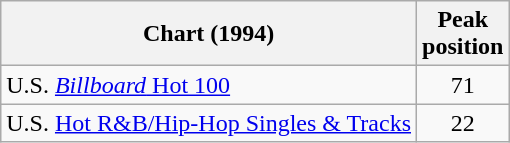<table class="wikitable sortable">
<tr>
<th>Chart (1994)</th>
<th>Peak<br>position</th>
</tr>
<tr>
<td>U.S. <a href='#'><em>Billboard</em> Hot 100</a></td>
<td align="center">71</td>
</tr>
<tr>
<td>U.S. <a href='#'>Hot R&B/Hip-Hop Singles & Tracks</a></td>
<td align="center">22</td>
</tr>
</table>
